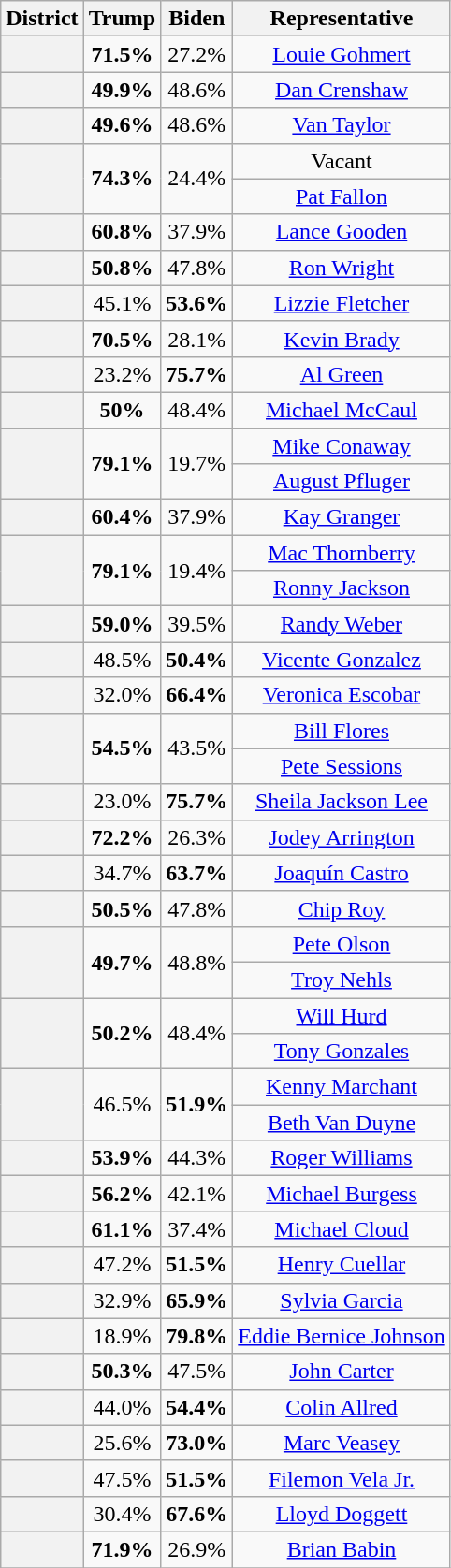<table class="wikitable sortable">
<tr>
<th>District</th>
<th>Trump</th>
<th>Biden</th>
<th>Representative</th>
</tr>
<tr align=center>
<th></th>
<td><strong>71.5%</strong></td>
<td>27.2%</td>
<td><a href='#'>Louie Gohmert</a></td>
</tr>
<tr align=center>
<th></th>
<td><strong>49.9%</strong></td>
<td>48.6%</td>
<td><a href='#'>Dan Crenshaw</a></td>
</tr>
<tr align=center>
<th></th>
<td><strong>49.6%</strong></td>
<td>48.6%</td>
<td><a href='#'>Van Taylor</a></td>
</tr>
<tr align=center>
<th rowspan=2 ></th>
<td rowspan=2><strong>74.3%</strong></td>
<td rowspan=2>24.4%</td>
<td>Vacant</td>
</tr>
<tr align=center>
<td><a href='#'>Pat Fallon</a></td>
</tr>
<tr align=center>
<th></th>
<td><strong>60.8%</strong></td>
<td>37.9%</td>
<td><a href='#'>Lance Gooden</a></td>
</tr>
<tr align=center>
<th></th>
<td><strong>50.8%</strong></td>
<td>47.8%</td>
<td><a href='#'>Ron Wright</a></td>
</tr>
<tr align=center>
<th></th>
<td>45.1%</td>
<td><strong>53.6%</strong></td>
<td><a href='#'>Lizzie Fletcher</a></td>
</tr>
<tr align=center>
<th></th>
<td><strong>70.5%</strong></td>
<td>28.1%</td>
<td><a href='#'>Kevin Brady</a></td>
</tr>
<tr align=center>
<th></th>
<td>23.2%</td>
<td><strong>75.7%</strong></td>
<td><a href='#'>Al Green</a></td>
</tr>
<tr align=center>
<th></th>
<td><strong>50%</strong></td>
<td>48.4%</td>
<td><a href='#'>Michael McCaul</a></td>
</tr>
<tr align=center>
<th rowspan=2 ></th>
<td rowspan=2><strong>79.1%</strong></td>
<td rowspan=2>19.7%</td>
<td><a href='#'>Mike Conaway</a></td>
</tr>
<tr align=center>
<td><a href='#'>August Pfluger</a></td>
</tr>
<tr align=center>
<th></th>
<td><strong>60.4%</strong></td>
<td>37.9%</td>
<td><a href='#'>Kay Granger</a></td>
</tr>
<tr align=center>
<th rowspan=2 ></th>
<td rowspan=2><strong>79.1%</strong></td>
<td rowspan=2>19.4%</td>
<td><a href='#'>Mac Thornberry</a></td>
</tr>
<tr align=center>
<td><a href='#'>Ronny Jackson</a></td>
</tr>
<tr align=center>
<th></th>
<td><strong>59.0%</strong></td>
<td>39.5%</td>
<td><a href='#'>Randy Weber</a></td>
</tr>
<tr align=center>
<th></th>
<td>48.5%</td>
<td><strong>50.4%</strong></td>
<td><a href='#'>Vicente Gonzalez</a></td>
</tr>
<tr align=center>
<th></th>
<td>32.0%</td>
<td><strong>66.4%</strong></td>
<td><a href='#'>Veronica Escobar</a></td>
</tr>
<tr align=center>
<th rowspan=2 ></th>
<td rowspan=2><strong>54.5%</strong></td>
<td rowspan=2>43.5%</td>
<td><a href='#'>Bill Flores</a></td>
</tr>
<tr align=center>
<td><a href='#'>Pete Sessions</a></td>
</tr>
<tr align=center>
<th></th>
<td>23.0%</td>
<td><strong>75.7%</strong></td>
<td><a href='#'>Sheila Jackson Lee</a></td>
</tr>
<tr align=center>
<th></th>
<td><strong>72.2%</strong></td>
<td>26.3%</td>
<td><a href='#'>Jodey Arrington</a></td>
</tr>
<tr align=center>
<th></th>
<td>34.7%</td>
<td><strong>63.7%</strong></td>
<td><a href='#'>Joaquín Castro</a></td>
</tr>
<tr align=center>
<th></th>
<td><strong>50.5%</strong></td>
<td>47.8%</td>
<td><a href='#'>Chip Roy</a></td>
</tr>
<tr align=center>
<th rowspan=2 ></th>
<td rowspan=2><strong>49.7%</strong></td>
<td rowspan=2>48.8%</td>
<td><a href='#'>Pete Olson</a></td>
</tr>
<tr align=center>
<td><a href='#'>Troy Nehls</a></td>
</tr>
<tr align=center>
<th rowspan=2 ></th>
<td rowspan=2><strong>50.2%</strong></td>
<td rowspan=2>48.4%</td>
<td><a href='#'>Will Hurd</a></td>
</tr>
<tr align=center>
<td><a href='#'>Tony Gonzales</a></td>
</tr>
<tr align=center>
<th rowspan=2 ></th>
<td rowspan=2>46.5%</td>
<td rowspan=2><strong>51.9%</strong></td>
<td><a href='#'>Kenny Marchant</a></td>
</tr>
<tr align=center>
<td><a href='#'>Beth Van Duyne</a></td>
</tr>
<tr align=center>
<th></th>
<td><strong>53.9%</strong></td>
<td>44.3%</td>
<td><a href='#'>Roger Williams</a></td>
</tr>
<tr align=center>
<th></th>
<td><strong>56.2%</strong></td>
<td>42.1%</td>
<td><a href='#'>Michael Burgess</a></td>
</tr>
<tr align=center>
<th></th>
<td><strong>61.1%</strong></td>
<td>37.4%</td>
<td><a href='#'>Michael Cloud</a></td>
</tr>
<tr align=center>
<th></th>
<td>47.2%</td>
<td><strong>51.5%</strong></td>
<td><a href='#'>Henry Cuellar</a></td>
</tr>
<tr align=center>
<th></th>
<td>32.9%</td>
<td><strong>65.9%</strong></td>
<td><a href='#'>Sylvia Garcia</a></td>
</tr>
<tr align=center>
<th></th>
<td>18.9%</td>
<td><strong>79.8%</strong></td>
<td><a href='#'>Eddie Bernice Johnson</a></td>
</tr>
<tr align=center>
<th></th>
<td><strong>50.3%</strong></td>
<td>47.5%</td>
<td><a href='#'>John Carter</a></td>
</tr>
<tr align=center>
<th></th>
<td>44.0%</td>
<td><strong>54.4%</strong></td>
<td><a href='#'>Colin Allred</a></td>
</tr>
<tr align=center>
<th></th>
<td>25.6%</td>
<td><strong>73.0%</strong></td>
<td><a href='#'>Marc Veasey</a></td>
</tr>
<tr align=center>
<th></th>
<td>47.5%</td>
<td><strong>51.5%</strong></td>
<td><a href='#'>Filemon Vela Jr.</a></td>
</tr>
<tr align=center>
<th></th>
<td>30.4%</td>
<td><strong>67.6%</strong></td>
<td><a href='#'>Lloyd Doggett</a></td>
</tr>
<tr align=center>
<th></th>
<td><strong>71.9%</strong></td>
<td>26.9%</td>
<td><a href='#'>Brian Babin</a></td>
</tr>
<tr align=center>
</tr>
</table>
